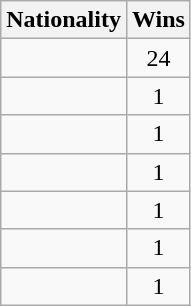<table class="wikitable sortable">
<tr>
<th>Nationality</th>
<th>Wins</th>
</tr>
<tr>
<td></td>
<td align="center">24</td>
</tr>
<tr>
<td></td>
<td align="center">1</td>
</tr>
<tr>
<td></td>
<td align="center">1</td>
</tr>
<tr>
<td></td>
<td align="center">1</td>
</tr>
<tr>
<td></td>
<td align="center">1</td>
</tr>
<tr>
<td></td>
<td align="center">1</td>
</tr>
<tr>
<td></td>
<td align="center">1</td>
</tr>
</table>
